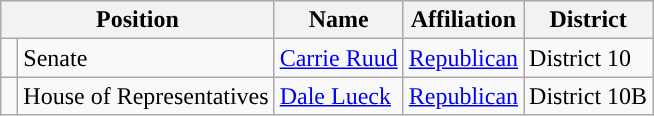<table class="wikitable">
<tr>
<th colspan="2">Position</th>
<th>Name</th>
<th>Affiliation</th>
<th>District</th>
</tr>
<tr>
<td style="background-color:"> </td>
<td>Senate</td>
<td><a href='#'>Carrie Ruud</a></td>
<td><a href='#'>Republican</a></td>
<td>District 10</td>
</tr>
<tr>
<td style="background-color:"> </td>
<td>House of Representatives</td>
<td><a href='#'>Dale Lueck</a></td>
<td><a href='#'>Republican</a></td>
<td>District 10B</td>
</tr>
</table>
